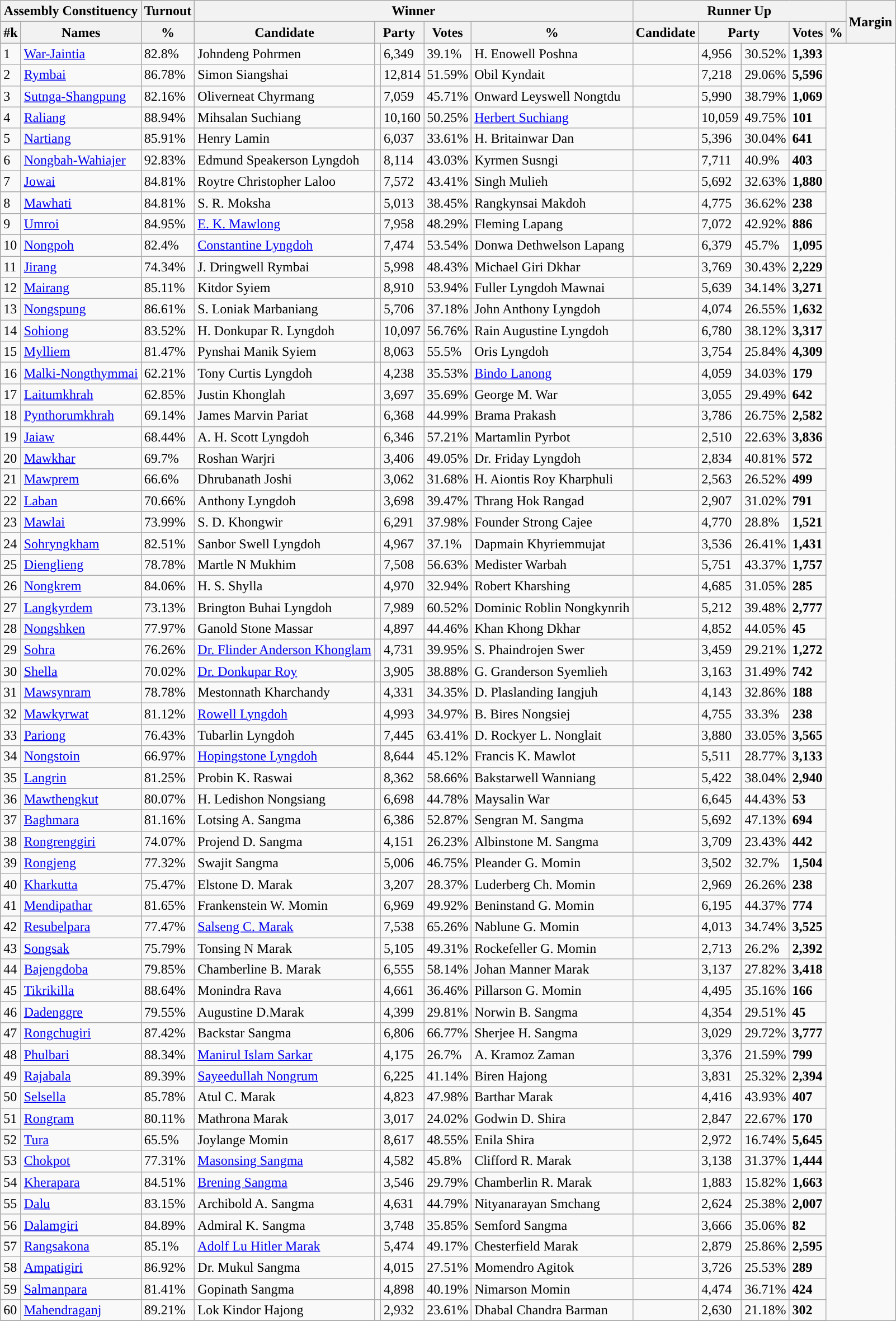<table class="wikitable sortable">
<tr>
<th colspan="2">Assembly Constituency</th>
<th>Turnout</th>
<th colspan="5">Winner</th>
<th colspan="5">Runner Up</th>
<th rowspan="2" data-sort-type=number>Margin</th>
</tr>
<tr>
<th>#k</th>
<th>Names</th>
<th>%</th>
<th>Candidate</th>
<th colspan="2">Party</th>
<th data-sort-type=number>Votes</th>
<th>%</th>
<th>Candidate</th>
<th colspan="2">Party</th>
<th data-sort-type=number>Votes</th>
<th>%</th>
</tr>
<tr>
<td>1</td>
<td><a href='#'>War-Jaintia</a></td>
<td>82.8%</td>
<td>Johndeng Pohrmen</td>
<td></td>
<td>6,349</td>
<td>39.1%</td>
<td>H. Enowell Poshna</td>
<td></td>
<td>4,956</td>
<td>30.52%</td>
<td style="background:"><span><strong>1,393</strong></span></td>
</tr>
<tr>
<td>2</td>
<td><a href='#'>Rymbai</a></td>
<td>86.78%</td>
<td>Simon Siangshai</td>
<td></td>
<td>12,814</td>
<td>51.59%</td>
<td>Obil Kyndait</td>
<td></td>
<td>7,218</td>
<td>29.06%</td>
<td style="background:"><span><strong>5,596</strong></span></td>
</tr>
<tr>
<td>3</td>
<td><a href='#'>Sutnga-Shangpung</a></td>
<td>82.16%</td>
<td>Oliverneat Chyrmang</td>
<td></td>
<td>7,059</td>
<td>45.71%</td>
<td>Onward Leyswell Nongtdu</td>
<td></td>
<td>5,990</td>
<td>38.79%</td>
<td style="background:"><span><strong>1,069</strong></span></td>
</tr>
<tr>
<td>4</td>
<td><a href='#'>Raliang</a></td>
<td>88.94%</td>
<td>Mihsalan Suchiang</td>
<td></td>
<td>10,160</td>
<td>50.25%</td>
<td><a href='#'>Herbert Suchiang</a></td>
<td></td>
<td>10,059</td>
<td>49.75%</td>
<td style="background:"><span><strong>101</strong></span></td>
</tr>
<tr>
<td>5</td>
<td><a href='#'>Nartiang</a></td>
<td>85.91%</td>
<td>Henry Lamin</td>
<td></td>
<td>6,037</td>
<td>33.61%</td>
<td>H. Britainwar Dan</td>
<td></td>
<td>5,396</td>
<td>30.04%</td>
<td style="background:"><span><strong>641</strong></span></td>
</tr>
<tr>
<td>6</td>
<td><a href='#'>Nongbah-Wahiajer</a></td>
<td>92.83%</td>
<td>Edmund Speakerson Lyngdoh</td>
<td></td>
<td>8,114</td>
<td>43.03%</td>
<td>Kyrmen Susngi</td>
<td></td>
<td>7,711</td>
<td>40.9%</td>
<td style="background:"><span><strong>403</strong></span></td>
</tr>
<tr>
<td>7</td>
<td><a href='#'>Jowai</a></td>
<td>84.81%</td>
<td>Roytre Christopher Laloo</td>
<td></td>
<td>7,572</td>
<td>43.41%</td>
<td>Singh Mulieh</td>
<td></td>
<td>5,692</td>
<td>32.63%</td>
<td style="background:"><span><strong>1,880</strong></span></td>
</tr>
<tr>
<td>8</td>
<td><a href='#'>Mawhati</a></td>
<td>84.81%</td>
<td>S. R. Moksha</td>
<td></td>
<td>5,013</td>
<td>38.45%</td>
<td>Rangkynsai Makdoh</td>
<td></td>
<td>4,775</td>
<td>36.62%</td>
<td style="background:"><span><strong>238</strong></span></td>
</tr>
<tr>
<td>9</td>
<td><a href='#'>Umroi</a></td>
<td>84.95%</td>
<td><a href='#'>E. K. Mawlong</a></td>
<td></td>
<td>7,958</td>
<td>48.29%</td>
<td>Fleming Lapang</td>
<td></td>
<td>7,072</td>
<td>42.92%</td>
<td style="background:"><span><strong>886</strong></span></td>
</tr>
<tr>
<td>10</td>
<td><a href='#'>Nongpoh</a></td>
<td>82.4%</td>
<td><a href='#'>Constantine Lyngdoh</a></td>
<td></td>
<td>7,474</td>
<td>53.54%</td>
<td>Donwa Dethwelson Lapang</td>
<td></td>
<td>6,379</td>
<td>45.7%</td>
<td style="background:"><span><strong>1,095</strong></span></td>
</tr>
<tr>
<td>11</td>
<td><a href='#'>Jirang</a></td>
<td>74.34%</td>
<td>J. Dringwell Rymbai</td>
<td></td>
<td>5,998</td>
<td>48.43%</td>
<td>Michael Giri Dkhar</td>
<td></td>
<td>3,769</td>
<td>30.43%</td>
<td style="background:"><span><strong>2,229</strong></span></td>
</tr>
<tr>
<td>12</td>
<td><a href='#'>Mairang</a></td>
<td>85.11%</td>
<td>Kitdor Syiem</td>
<td></td>
<td>8,910</td>
<td>53.94%</td>
<td>Fuller Lyngdoh Mawnai</td>
<td></td>
<td>5,639</td>
<td>34.14%</td>
<td style="background:"><span><strong>3,271</strong></span></td>
</tr>
<tr>
<td>13</td>
<td><a href='#'>Nongspung</a></td>
<td>86.61%</td>
<td>S. Loniak Marbaniang</td>
<td></td>
<td>5,706</td>
<td>37.18%</td>
<td>John Anthony Lyngdoh</td>
<td></td>
<td>4,074</td>
<td>26.55%</td>
<td style="background:"><span><strong>1,632</strong></span></td>
</tr>
<tr>
<td>14</td>
<td><a href='#'>Sohiong</a></td>
<td>83.52%</td>
<td>H. Donkupar R. Lyngdoh</td>
<td></td>
<td>10,097</td>
<td>56.76%</td>
<td>Rain Augustine Lyngdoh</td>
<td></td>
<td>6,780</td>
<td>38.12%</td>
<td style="background:"><span><strong>3,317</strong></span></td>
</tr>
<tr>
<td>15</td>
<td><a href='#'>Mylliem</a></td>
<td>81.47%</td>
<td>Pynshai Manik Syiem</td>
<td></td>
<td>8,063</td>
<td>55.5%</td>
<td>Oris Lyngdoh</td>
<td></td>
<td>3,754</td>
<td>25.84%</td>
<td style="background:"><span><strong>4,309</strong></span></td>
</tr>
<tr>
<td>16</td>
<td><a href='#'>Malki-Nongthymmai</a></td>
<td>62.21%</td>
<td>Tony Curtis Lyngdoh</td>
<td></td>
<td>4,238</td>
<td>35.53%</td>
<td><a href='#'>Bindo Lanong</a></td>
<td></td>
<td>4,059</td>
<td>34.03%</td>
<td style="background:"><span><strong>179</strong></span></td>
</tr>
<tr>
<td>17</td>
<td><a href='#'>Laitumkhrah</a></td>
<td>62.85%</td>
<td>Justin Khonglah</td>
<td></td>
<td>3,697</td>
<td>35.69%</td>
<td>George M. War</td>
<td></td>
<td>3,055</td>
<td>29.49%</td>
<td style="background:"><span><strong>642</strong></span></td>
</tr>
<tr>
<td>18</td>
<td><a href='#'>Pynthorumkhrah</a></td>
<td>69.14%</td>
<td>James Marvin Pariat</td>
<td></td>
<td>6,368</td>
<td>44.99%</td>
<td>Brama Prakash</td>
<td></td>
<td>3,786</td>
<td>26.75%</td>
<td style="background:"><span><strong>2,582</strong></span></td>
</tr>
<tr>
<td>19</td>
<td><a href='#'>Jaiaw</a></td>
<td>68.44%</td>
<td>A. H. Scott Lyngdoh</td>
<td></td>
<td>6,346</td>
<td>57.21%</td>
<td>Martamlin Pyrbot</td>
<td></td>
<td>2,510</td>
<td>22.63%</td>
<td style="background:"><span><strong>3,836</strong></span></td>
</tr>
<tr>
<td>20</td>
<td><a href='#'>Mawkhar</a></td>
<td>69.7%</td>
<td>Roshan Warjri</td>
<td></td>
<td>3,406</td>
<td>49.05%</td>
<td>Dr. Friday Lyngdoh</td>
<td></td>
<td>2,834</td>
<td>40.81%</td>
<td style="background:"><span><strong>572</strong></span></td>
</tr>
<tr>
<td>21</td>
<td><a href='#'>Mawprem</a></td>
<td>66.6%</td>
<td>Dhrubanath Joshi</td>
<td></td>
<td>3,062</td>
<td>31.68%</td>
<td>H. Aiontis Roy Kharphuli</td>
<td></td>
<td>2,563</td>
<td>26.52%</td>
<td style="background:"><span><strong>499</strong></span></td>
</tr>
<tr>
<td>22</td>
<td><a href='#'>Laban</a></td>
<td>70.66%</td>
<td>Anthony Lyngdoh</td>
<td></td>
<td>3,698</td>
<td>39.47%</td>
<td>Thrang Hok Rangad</td>
<td></td>
<td>2,907</td>
<td>31.02%</td>
<td style="background:"><span><strong>791</strong></span></td>
</tr>
<tr>
<td>23</td>
<td><a href='#'>Mawlai</a></td>
<td>73.99%</td>
<td>S. D. Khongwir</td>
<td></td>
<td>6,291</td>
<td>37.98%</td>
<td>Founder Strong Cajee</td>
<td></td>
<td>4,770</td>
<td>28.8%</td>
<td style="background:"><span><strong>1,521</strong></span></td>
</tr>
<tr>
<td>24</td>
<td><a href='#'>Sohryngkham</a></td>
<td>82.51%</td>
<td>Sanbor Swell Lyngdoh</td>
<td></td>
<td>4,967</td>
<td>37.1%</td>
<td>Dapmain Khyriemmujat</td>
<td></td>
<td>3,536</td>
<td>26.41%</td>
<td style="background:"><span><strong>1,431</strong></span></td>
</tr>
<tr>
<td>25</td>
<td><a href='#'>Dienglieng</a></td>
<td>78.78%</td>
<td>Martle N Mukhim</td>
<td></td>
<td>7,508</td>
<td>56.63%</td>
<td>Medister Warbah</td>
<td></td>
<td>5,751</td>
<td>43.37%</td>
<td style="background:"><span><strong>1,757</strong></span></td>
</tr>
<tr>
<td>26</td>
<td><a href='#'>Nongkrem</a></td>
<td>84.06%</td>
<td>H. S. Shylla</td>
<td></td>
<td>4,970</td>
<td>32.94%</td>
<td>Robert Kharshing</td>
<td></td>
<td>4,685</td>
<td>31.05%</td>
<td style="background:"><span><strong>285</strong></span></td>
</tr>
<tr>
<td>27</td>
<td><a href='#'>Langkyrdem</a></td>
<td>73.13%</td>
<td>Brington Buhai Lyngdoh</td>
<td></td>
<td>7,989</td>
<td>60.52%</td>
<td>Dominic Roblin Nongkynrih</td>
<td></td>
<td>5,212</td>
<td>39.48%</td>
<td style="background:"><span><strong>2,777</strong></span></td>
</tr>
<tr>
<td>28</td>
<td><a href='#'>Nongshken</a></td>
<td>77.97%</td>
<td>Ganold Stone Massar</td>
<td></td>
<td>4,897</td>
<td>44.46%</td>
<td>Khan Khong Dkhar</td>
<td></td>
<td>4,852</td>
<td>44.05%</td>
<td style="background:"><span><strong>45</strong></span></td>
</tr>
<tr>
<td>29</td>
<td><a href='#'>Sohra</a></td>
<td>76.26%</td>
<td><a href='#'>Dr. Flinder Anderson Khonglam</a></td>
<td></td>
<td>4,731</td>
<td>39.95%</td>
<td>S. Phaindrojen Swer</td>
<td></td>
<td>3,459</td>
<td>29.21%</td>
<td style="background:"><span><strong>1,272</strong></span></td>
</tr>
<tr>
<td>30</td>
<td><a href='#'>Shella</a></td>
<td>70.02%</td>
<td><a href='#'>Dr. Donkupar Roy</a></td>
<td></td>
<td>3,905</td>
<td>38.88%</td>
<td>G. Granderson Syemlieh</td>
<td></td>
<td>3,163</td>
<td>31.49%</td>
<td style="background:"><span><strong>742</strong></span></td>
</tr>
<tr>
<td>31</td>
<td><a href='#'>Mawsynram</a></td>
<td>78.78%</td>
<td>Mestonnath Kharchandy</td>
<td></td>
<td>4,331</td>
<td>34.35%</td>
<td>D. Plaslanding Iangjuh</td>
<td></td>
<td>4,143</td>
<td>32.86%</td>
<td style="background:"><span><strong>188</strong></span></td>
</tr>
<tr>
<td>32</td>
<td><a href='#'>Mawkyrwat</a></td>
<td>81.12%</td>
<td><a href='#'>Rowell Lyngdoh</a></td>
<td></td>
<td>4,993</td>
<td>34.97%</td>
<td>B. Bires Nongsiej</td>
<td></td>
<td>4,755</td>
<td>33.3%</td>
<td style="background:"><span><strong>238</strong></span></td>
</tr>
<tr>
<td>33</td>
<td><a href='#'>Pariong</a></td>
<td>76.43%</td>
<td>Tubarlin Lyngdoh</td>
<td></td>
<td>7,445</td>
<td>63.41%</td>
<td>D. Rockyer L. Nonglait</td>
<td></td>
<td>3,880</td>
<td>33.05%</td>
<td style="background:"><span><strong>3,565</strong></span></td>
</tr>
<tr>
<td>34</td>
<td><a href='#'>Nongstoin</a></td>
<td>66.97%</td>
<td><a href='#'>Hopingstone Lyngdoh</a></td>
<td></td>
<td>8,644</td>
<td>45.12%</td>
<td>Francis K. Mawlot</td>
<td></td>
<td>5,511</td>
<td>28.77%</td>
<td style="background:"><span><strong>3,133</strong></span></td>
</tr>
<tr>
<td>35</td>
<td><a href='#'>Langrin</a></td>
<td>81.25%</td>
<td>Probin K. Raswai</td>
<td></td>
<td>8,362</td>
<td>58.66%</td>
<td>Bakstarwell Wanniang</td>
<td></td>
<td>5,422</td>
<td>38.04%</td>
<td style="background:"><span><strong>2,940</strong></span></td>
</tr>
<tr>
<td>36</td>
<td><a href='#'>Mawthengkut</a></td>
<td>80.07%</td>
<td>H. Ledishon Nongsiang</td>
<td></td>
<td>6,698</td>
<td>44.78%</td>
<td>Maysalin War</td>
<td></td>
<td>6,645</td>
<td>44.43%</td>
<td style="background:"><span><strong>53</strong></span></td>
</tr>
<tr>
<td>37</td>
<td><a href='#'>Baghmara</a></td>
<td>81.16%</td>
<td>Lotsing A. Sangma</td>
<td></td>
<td>6,386</td>
<td>52.87%</td>
<td>Sengran M. Sangma</td>
<td></td>
<td>5,692</td>
<td>47.13%</td>
<td style="background:"><span><strong>694</strong></span></td>
</tr>
<tr>
<td>38</td>
<td><a href='#'>Rongrenggiri</a></td>
<td>74.07%</td>
<td>Projend D. Sangma</td>
<td></td>
<td>4,151</td>
<td>26.23%</td>
<td>Albinstone M. Sangma</td>
<td></td>
<td>3,709</td>
<td>23.43%</td>
<td style="background:"><span><strong>442</strong></span></td>
</tr>
<tr>
<td>39</td>
<td><a href='#'>Rongjeng</a></td>
<td>77.32%</td>
<td>Swajit Sangma</td>
<td></td>
<td>5,006</td>
<td>46.75%</td>
<td>Pleander G. Momin</td>
<td></td>
<td>3,502</td>
<td>32.7%</td>
<td style="background:"><span><strong>1,504</strong></span></td>
</tr>
<tr>
<td>40</td>
<td><a href='#'>Kharkutta</a></td>
<td>75.47%</td>
<td>Elstone D. Marak</td>
<td></td>
<td>3,207</td>
<td>28.37%</td>
<td>Luderberg Ch. Momin</td>
<td></td>
<td>2,969</td>
<td>26.26%</td>
<td style="background:"><span><strong>238</strong></span></td>
</tr>
<tr>
<td>41</td>
<td><a href='#'>Mendipathar</a></td>
<td>81.65%</td>
<td>Frankenstein W. Momin</td>
<td></td>
<td>6,969</td>
<td>49.92%</td>
<td>Beninstand G. Momin</td>
<td></td>
<td>6,195</td>
<td>44.37%</td>
<td style="background:"><span><strong>774</strong></span></td>
</tr>
<tr>
<td>42</td>
<td><a href='#'>Resubelpara</a></td>
<td>77.47%</td>
<td><a href='#'>Salseng C. Marak</a></td>
<td></td>
<td>7,538</td>
<td>65.26%</td>
<td>Nablune G. Momin</td>
<td></td>
<td>4,013</td>
<td>34.74%</td>
<td style="background:"><span><strong>3,525</strong></span></td>
</tr>
<tr>
<td>43</td>
<td><a href='#'>Songsak</a></td>
<td>75.79%</td>
<td>Tonsing N Marak</td>
<td></td>
<td>5,105</td>
<td>49.31%</td>
<td>Rockefeller G. Momin</td>
<td></td>
<td>2,713</td>
<td>26.2%</td>
<td style="background:"><span><strong>2,392</strong></span></td>
</tr>
<tr>
<td>44</td>
<td><a href='#'>Bajengdoba</a></td>
<td>79.85%</td>
<td>Chamberline B. Marak</td>
<td></td>
<td>6,555</td>
<td>58.14%</td>
<td>Johan Manner Marak</td>
<td></td>
<td>3,137</td>
<td>27.82%</td>
<td style="background:"><span><strong>3,418</strong></span></td>
</tr>
<tr>
<td>45</td>
<td><a href='#'>Tikrikilla</a></td>
<td>88.64%</td>
<td>Monindra Rava</td>
<td></td>
<td>4,661</td>
<td>36.46%</td>
<td>Pillarson G. Momin</td>
<td></td>
<td>4,495</td>
<td>35.16%</td>
<td style="background:"><span><strong>166</strong></span></td>
</tr>
<tr>
<td>46</td>
<td><a href='#'>Dadenggre</a></td>
<td>79.55%</td>
<td>Augustine D.Marak</td>
<td></td>
<td>4,399</td>
<td>29.81%</td>
<td>Norwin B. Sangma</td>
<td></td>
<td>4,354</td>
<td>29.51%</td>
<td style="background:"><span><strong>45</strong></span></td>
</tr>
<tr>
<td>47</td>
<td><a href='#'>Rongchugiri</a></td>
<td>87.42%</td>
<td>Backstar Sangma</td>
<td></td>
<td>6,806</td>
<td>66.77%</td>
<td>Sherjee H. Sangma</td>
<td></td>
<td>3,029</td>
<td>29.72%</td>
<td style="background:"><span><strong>3,777</strong></span></td>
</tr>
<tr>
<td>48</td>
<td><a href='#'>Phulbari</a></td>
<td>88.34%</td>
<td><a href='#'>Manirul Islam Sarkar</a></td>
<td></td>
<td>4,175</td>
<td>26.7%</td>
<td>A. Kramoz Zaman</td>
<td></td>
<td>3,376</td>
<td>21.59%</td>
<td style="background:"><span><strong>799</strong></span></td>
</tr>
<tr>
<td>49</td>
<td><a href='#'>Rajabala</a></td>
<td>89.39%</td>
<td><a href='#'>Sayeedullah Nongrum</a></td>
<td></td>
<td>6,225</td>
<td>41.14%</td>
<td>Biren Hajong</td>
<td></td>
<td>3,831</td>
<td>25.32%</td>
<td style="background:"><span><strong>2,394</strong></span></td>
</tr>
<tr>
<td>50</td>
<td><a href='#'>Selsella</a></td>
<td>85.78%</td>
<td>Atul C. Marak</td>
<td></td>
<td>4,823</td>
<td>47.98%</td>
<td>Barthar Marak</td>
<td></td>
<td>4,416</td>
<td>43.93%</td>
<td style="background:"><span><strong>407</strong></span></td>
</tr>
<tr>
<td>51</td>
<td><a href='#'>Rongram</a></td>
<td>80.11%</td>
<td>Mathrona Marak</td>
<td></td>
<td>3,017</td>
<td>24.02%</td>
<td>Godwin D. Shira</td>
<td></td>
<td>2,847</td>
<td>22.67%</td>
<td style="background:"><span><strong>170</strong></span></td>
</tr>
<tr>
<td>52</td>
<td><a href='#'>Tura</a></td>
<td>65.5%</td>
<td>Joylange Momin</td>
<td></td>
<td>8,617</td>
<td>48.55%</td>
<td>Enila Shira</td>
<td></td>
<td>2,972</td>
<td>16.74%</td>
<td style="background:"><span><strong>5,645</strong></span></td>
</tr>
<tr>
<td>53</td>
<td><a href='#'>Chokpot</a></td>
<td>77.31%</td>
<td><a href='#'>Masonsing Sangma</a></td>
<td></td>
<td>4,582</td>
<td>45.8%</td>
<td>Clifford R. Marak</td>
<td></td>
<td>3,138</td>
<td>31.37%</td>
<td style="background:"><span><strong>1,444</strong></span></td>
</tr>
<tr>
<td>54</td>
<td><a href='#'>Kherapara</a></td>
<td>84.51%</td>
<td><a href='#'>Brening Sangma</a></td>
<td></td>
<td>3,546</td>
<td>29.79%</td>
<td>Chamberlin R. Marak</td>
<td></td>
<td>1,883</td>
<td>15.82%</td>
<td style="background:"><span><strong>1,663</strong></span></td>
</tr>
<tr>
<td>55</td>
<td><a href='#'>Dalu</a></td>
<td>83.15%</td>
<td>Archibold A. Sangma</td>
<td></td>
<td>4,631</td>
<td>44.79%</td>
<td>Nityanarayan Smchang</td>
<td></td>
<td>2,624</td>
<td>25.38%</td>
<td style="background:"><span><strong>2,007</strong></span></td>
</tr>
<tr>
<td>56</td>
<td><a href='#'>Dalamgiri</a></td>
<td>84.89%</td>
<td>Admiral K. Sangma</td>
<td></td>
<td>3,748</td>
<td>35.85%</td>
<td>Semford Sangma</td>
<td></td>
<td>3,666</td>
<td>35.06%</td>
<td style="background:"><span><strong>82</strong></span></td>
</tr>
<tr>
<td>57</td>
<td><a href='#'>Rangsakona</a></td>
<td>85.1%</td>
<td><a href='#'>Adolf Lu Hitler Marak</a></td>
<td></td>
<td>5,474</td>
<td>49.17%</td>
<td>Chesterfield Marak</td>
<td></td>
<td>2,879</td>
<td>25.86%</td>
<td style="background:"><span><strong>2,595</strong></span></td>
</tr>
<tr>
<td>58</td>
<td><a href='#'>Ampatigiri</a></td>
<td>86.92%</td>
<td>Dr. Mukul Sangma</td>
<td></td>
<td>4,015</td>
<td>27.51%</td>
<td>Momendro Agitok</td>
<td></td>
<td>3,726</td>
<td>25.53%</td>
<td style="background:"><span><strong>289</strong></span></td>
</tr>
<tr>
<td>59</td>
<td><a href='#'>Salmanpara</a></td>
<td>81.41%</td>
<td>Gopinath Sangma</td>
<td></td>
<td>4,898</td>
<td>40.19%</td>
<td>Nimarson Momin</td>
<td></td>
<td>4,474</td>
<td>36.71%</td>
<td style="background:"><span><strong>424</strong></span></td>
</tr>
<tr>
<td>60</td>
<td><a href='#'>Mahendraganj</a></td>
<td>89.21%</td>
<td>Lok Kindor Hajong</td>
<td></td>
<td>2,932</td>
<td>23.61%</td>
<td>Dhabal Chandra Barman</td>
<td></td>
<td>2,630</td>
<td>21.18%</td>
<td style="background:"><span><strong>302</strong></span></td>
</tr>
<tr>
</tr>
</table>
